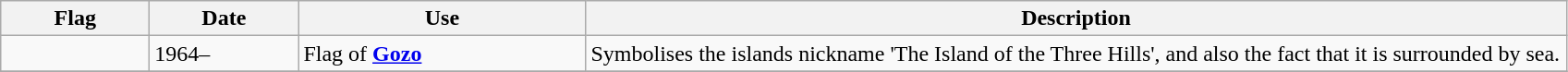<table class="wikitable">
<tr>
<th style="width:100px;">Flag</th>
<th style="width:100px;">Date</th>
<th style="width:200px;">Use</th>
<th style="width:700px;">Description</th>
</tr>
<tr>
<td></td>
<td>1964–</td>
<td>Flag of <strong><a href='#'>Gozo</a></strong></td>
<td>Symbolises the islands nickname 'The Island of the Three Hills', and also the fact that it is surrounded by sea.</td>
</tr>
<tr>
</tr>
</table>
